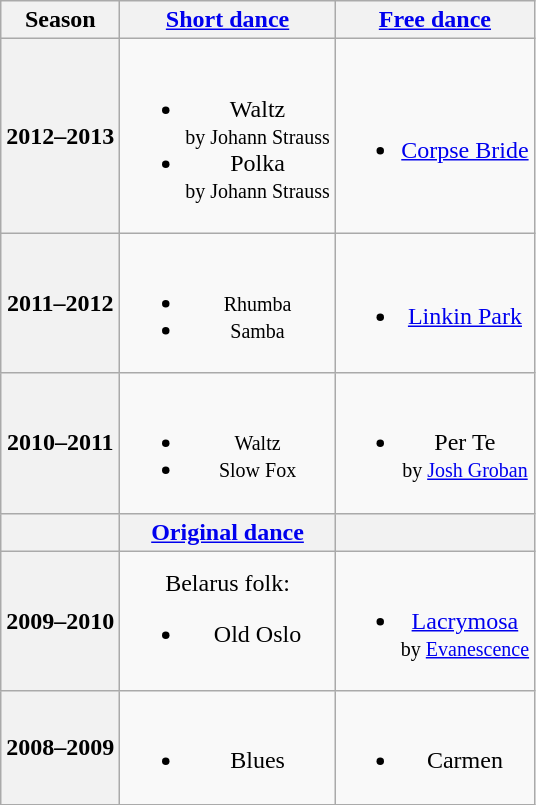<table class=wikitable style=text-align:center>
<tr>
<th>Season</th>
<th><a href='#'>Short dance</a></th>
<th><a href='#'>Free dance</a></th>
</tr>
<tr>
<th>2012–2013 <br> </th>
<td><br><ul><li>Waltz <br><small> by Johann Strauss </small></li><li>Polka <br><small> by Johann Strauss </small></li></ul></td>
<td><br><ul><li><a href='#'>Corpse Bride</a></li></ul></td>
</tr>
<tr>
<th>2011–2012 <br> </th>
<td><br><ul><li><small>Rhumba</small></li><li><small>Samba</small></li></ul></td>
<td><br><ul><li><a href='#'>Linkin Park</a></li></ul></td>
</tr>
<tr>
<th>2010–2011 <br> </th>
<td><br><ul><li><small>Waltz</small></li><li><small>Slow Fox</small></li></ul></td>
<td><br><ul><li>Per Te <br><small> by <a href='#'>Josh Groban</a> </small></li></ul></td>
</tr>
<tr>
<th></th>
<th><a href='#'>Original dance</a></th>
<th></th>
</tr>
<tr>
<th>2009–2010 <br> </th>
<td>Belarus folk:<br><ul><li>Old Oslo</li></ul></td>
<td><br><ul><li><a href='#'>Lacrymosa</a> <br><small> by <a href='#'>Evanescence</a> </small></li></ul></td>
</tr>
<tr>
<th>2008–2009 <br> </th>
<td><br><ul><li>Blues</li></ul></td>
<td><br><ul><li>Carmen</li></ul></td>
</tr>
</table>
